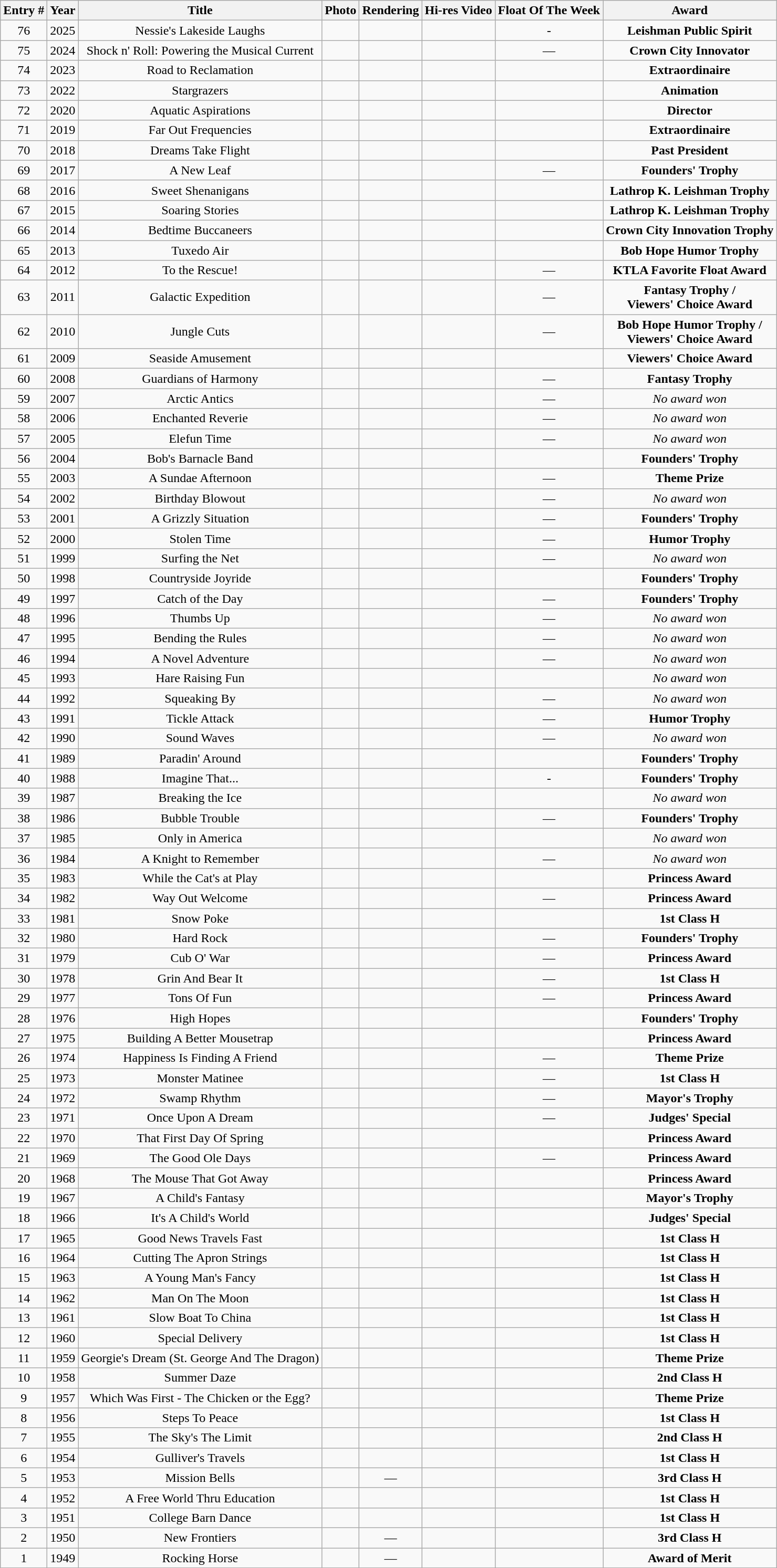<table class="wikitable sortable" border="1" style="text-align:center;">
<tr>
<th>Entry #</th>
<th>Year</th>
<th>Title</th>
<th>Photo</th>
<th>Rendering</th>
<th>Hi-res Video</th>
<th>Float Of The Week</th>
<th>Award</th>
</tr>
<tr>
<td>76</td>
<td>2025</td>
<td>Nessie's Lakeside Laughs</td>
<td></td>
<td></td>
<td></td>
<td>-</td>
<td><strong>Leishman Public Spirit</strong></td>
</tr>
<tr>
<td>75</td>
<td>2024</td>
<td>Shock n' Roll: Powering the Musical Current</td>
<td></td>
<td></td>
<td></td>
<td>—</td>
<td><strong>Crown City Innovator</strong></td>
</tr>
<tr>
<td>74</td>
<td>2023</td>
<td>Road to Reclamation</td>
<td></td>
<td></td>
<td></td>
<td></td>
<td><strong>Extraordinaire</strong></td>
</tr>
<tr>
<td>73</td>
<td>2022</td>
<td>Stargrazers</td>
<td></td>
<td></td>
<td></td>
<td></td>
<td><strong>Animation</strong></td>
</tr>
<tr>
<td>72</td>
<td>2020</td>
<td>Aquatic Aspirations</td>
<td></td>
<td></td>
<td></td>
<td></td>
<td><strong>Director</strong></td>
</tr>
<tr>
<td>71</td>
<td>2019</td>
<td>Far Out Frequencies</td>
<td></td>
<td></td>
<td></td>
<td></td>
<td><strong>Extraordinaire</strong></td>
</tr>
<tr>
<td>70</td>
<td>2018</td>
<td>Dreams Take Flight</td>
<td></td>
<td></td>
<td></td>
<td></td>
<td><strong>Past President</strong></td>
</tr>
<tr>
<td>69</td>
<td>2017</td>
<td>A New Leaf</td>
<td></td>
<td></td>
<td></td>
<td>—</td>
<td><strong>Founders' Trophy</strong></td>
</tr>
<tr>
<td>68</td>
<td>2016</td>
<td>Sweet Shenanigans</td>
<td></td>
<td></td>
<td></td>
<td></td>
<td><strong>Lathrop K. Leishman Trophy</strong> </td>
</tr>
<tr>
<td>67</td>
<td>2015</td>
<td>Soaring Stories</td>
<td></td>
<td></td>
<td></td>
<td></td>
<td><strong>Lathrop K. Leishman Trophy</strong> </td>
</tr>
<tr>
<td>66</td>
<td>2014</td>
<td>Bedtime Buccaneers</td>
<td></td>
<td></td>
<td></td>
<td></td>
<td><strong>Crown City Innovation Trophy</strong> </td>
</tr>
<tr>
<td>65</td>
<td>2013</td>
<td>Tuxedo Air</td>
<td></td>
<td></td>
<td></td>
<td></td>
<td><strong>Bob Hope Humor Trophy</strong></td>
</tr>
<tr>
<td>64</td>
<td>2012</td>
<td>To the Rescue!</td>
<td></td>
<td></td>
<td></td>
<td>—</td>
<td><strong>KTLA Favorite Float Award</strong></td>
</tr>
<tr>
<td>63</td>
<td>2011</td>
<td>Galactic Expedition</td>
<td></td>
<td></td>
<td></td>
<td>—</td>
<td><strong>Fantasy Trophy /</strong><br><strong>Viewers' Choice Award</strong></td>
</tr>
<tr>
<td>62</td>
<td>2010</td>
<td>Jungle Cuts</td>
<td></td>
<td></td>
<td></td>
<td>—</td>
<td><strong>Bob Hope Humor Trophy /</strong><br><strong>Viewers' Choice Award</strong></td>
</tr>
<tr>
<td>61</td>
<td>2009</td>
<td>Seaside Amusement</td>
<td></td>
<td></td>
<td></td>
<td></td>
<td><strong>Viewers' Choice Award</strong></td>
</tr>
<tr>
<td>60</td>
<td>2008</td>
<td>Guardians of Harmony</td>
<td></td>
<td></td>
<td></td>
<td>—</td>
<td><strong>Fantasy Trophy</strong></td>
</tr>
<tr>
<td>59</td>
<td>2007</td>
<td>Arctic Antics</td>
<td></td>
<td></td>
<td></td>
<td>—</td>
<td><em>No award won</em></td>
</tr>
<tr>
<td>58</td>
<td>2006</td>
<td>Enchanted Reverie</td>
<td></td>
<td></td>
<td></td>
<td>—</td>
<td><em>No award won</em></td>
</tr>
<tr>
<td>57</td>
<td>2005</td>
<td>Elefun Time</td>
<td></td>
<td></td>
<td></td>
<td>—</td>
<td><em>No award won</em></td>
</tr>
<tr>
<td>56</td>
<td>2004</td>
<td>Bob's Barnacle Band</td>
<td></td>
<td></td>
<td></td>
<td></td>
<td><strong>Founders' Trophy</strong></td>
</tr>
<tr>
<td>55</td>
<td>2003</td>
<td>A Sundae Afternoon</td>
<td></td>
<td></td>
<td></td>
<td>—</td>
<td><strong>Theme Prize</strong></td>
</tr>
<tr>
<td>54</td>
<td>2002</td>
<td>Birthday Blowout</td>
<td></td>
<td></td>
<td></td>
<td>—</td>
<td><em>No award won</em></td>
</tr>
<tr>
<td>53</td>
<td>2001</td>
<td>A Grizzly Situation</td>
<td></td>
<td></td>
<td></td>
<td>—</td>
<td><strong>Founders' Trophy</strong></td>
</tr>
<tr>
<td>52</td>
<td>2000</td>
<td>Stolen Time</td>
<td></td>
<td></td>
<td></td>
<td>—</td>
<td><strong>Humor Trophy</strong></td>
</tr>
<tr>
<td>51</td>
<td>1999</td>
<td>Surfing the Net</td>
<td></td>
<td></td>
<td></td>
<td>—</td>
<td><em>No award won</em></td>
</tr>
<tr>
<td>50</td>
<td>1998</td>
<td>Countryside Joyride</td>
<td></td>
<td></td>
<td></td>
<td></td>
<td><strong>Founders' Trophy</strong></td>
</tr>
<tr>
<td>49</td>
<td>1997</td>
<td>Catch of the Day</td>
<td></td>
<td></td>
<td></td>
<td>—</td>
<td><strong>Founders' Trophy</strong></td>
</tr>
<tr>
<td>48</td>
<td>1996</td>
<td>Thumbs Up</td>
<td></td>
<td></td>
<td></td>
<td>—</td>
<td><em>No award won</em></td>
</tr>
<tr>
<td>47</td>
<td>1995</td>
<td>Bending the Rules</td>
<td></td>
<td></td>
<td></td>
<td>—</td>
<td><em>No award won</em></td>
</tr>
<tr>
<td>46</td>
<td>1994</td>
<td>A Novel Adventure</td>
<td></td>
<td></td>
<td></td>
<td>—</td>
<td><em>No award won</em></td>
</tr>
<tr>
<td>45</td>
<td>1993</td>
<td>Hare Raising Fun</td>
<td></td>
<td></td>
<td></td>
<td></td>
<td><em>No award won</em></td>
</tr>
<tr>
<td>44</td>
<td>1992</td>
<td>Squeaking By</td>
<td></td>
<td></td>
<td></td>
<td>—</td>
<td><em>No award won</em></td>
</tr>
<tr>
<td>43</td>
<td>1991</td>
<td>Tickle Attack</td>
<td></td>
<td></td>
<td></td>
<td>—</td>
<td><strong>Humor Trophy</strong></td>
</tr>
<tr>
<td>42</td>
<td>1990</td>
<td>Sound Waves</td>
<td></td>
<td></td>
<td></td>
<td>—</td>
<td><em>No award won</em></td>
</tr>
<tr>
<td>41</td>
<td>1989</td>
<td>Paradin' Around</td>
<td></td>
<td></td>
<td></td>
<td></td>
<td><strong>Founders' Trophy</strong></td>
</tr>
<tr>
<td>40</td>
<td>1988</td>
<td>Imagine That...</td>
<td></td>
<td></td>
<td></td>
<td>-</td>
<td><strong>Founders' Trophy</strong></td>
</tr>
<tr>
<td>39</td>
<td>1987</td>
<td>Breaking the Ice</td>
<td></td>
<td></td>
<td></td>
<td></td>
<td><em>No award won</em></td>
</tr>
<tr>
<td>38</td>
<td>1986</td>
<td>Bubble Trouble</td>
<td></td>
<td></td>
<td></td>
<td>—</td>
<td><strong>Founders' Trophy</strong></td>
</tr>
<tr>
<td>37</td>
<td>1985</td>
<td>Only in America</td>
<td></td>
<td></td>
<td></td>
<td></td>
<td><em>No award won</em></td>
</tr>
<tr>
<td>36</td>
<td>1984</td>
<td>A Knight to Remember</td>
<td></td>
<td></td>
<td></td>
<td>—</td>
<td><em>No award won</em></td>
</tr>
<tr>
<td>35</td>
<td>1983</td>
<td>While the Cat's at Play</td>
<td></td>
<td></td>
<td></td>
<td></td>
<td><strong>Princess Award</strong></td>
</tr>
<tr>
<td>34</td>
<td>1982</td>
<td>Way Out Welcome</td>
<td></td>
<td></td>
<td></td>
<td>—</td>
<td><strong>Princess Award</strong></td>
</tr>
<tr>
<td>33</td>
<td>1981</td>
<td>Snow Poke</td>
<td></td>
<td></td>
<td></td>
<td></td>
<td><strong>1st Class H</strong></td>
</tr>
<tr>
<td>32</td>
<td>1980</td>
<td>Hard Rock</td>
<td></td>
<td></td>
<td></td>
<td>—</td>
<td><strong>Founders' Trophy</strong></td>
</tr>
<tr>
<td>31</td>
<td>1979</td>
<td>Cub O' War</td>
<td></td>
<td></td>
<td></td>
<td>—</td>
<td><strong>Princess Award</strong></td>
</tr>
<tr>
<td>30</td>
<td>1978</td>
<td>Grin And Bear It</td>
<td></td>
<td></td>
<td></td>
<td>—</td>
<td><strong>1st Class H</strong></td>
</tr>
<tr>
<td>29</td>
<td>1977</td>
<td>Tons Of Fun</td>
<td></td>
<td></td>
<td></td>
<td>—</td>
<td><strong>Princess Award</strong></td>
</tr>
<tr>
<td>28</td>
<td>1976</td>
<td>High Hopes</td>
<td></td>
<td></td>
<td></td>
<td></td>
<td><strong>Founders' Trophy</strong></td>
</tr>
<tr>
<td>27</td>
<td>1975</td>
<td>Building A Better Mousetrap</td>
<td></td>
<td></td>
<td></td>
<td></td>
<td><strong>Princess Award</strong></td>
</tr>
<tr>
<td>26</td>
<td>1974</td>
<td>Happiness Is Finding A Friend</td>
<td></td>
<td></td>
<td></td>
<td>—</td>
<td><strong>Theme Prize</strong></td>
</tr>
<tr>
<td>25</td>
<td>1973</td>
<td>Monster Matinee</td>
<td></td>
<td></td>
<td></td>
<td>—</td>
<td><strong>1st Class H</strong></td>
</tr>
<tr>
<td>24</td>
<td>1972</td>
<td>Swamp Rhythm</td>
<td></td>
<td></td>
<td></td>
<td>—</td>
<td><strong>Mayor's Trophy</strong></td>
</tr>
<tr>
<td>23</td>
<td>1971</td>
<td>Once Upon A Dream</td>
<td></td>
<td></td>
<td></td>
<td>—</td>
<td><strong>Judges' Special</strong></td>
</tr>
<tr>
<td>22</td>
<td>1970</td>
<td>That First Day Of Spring</td>
<td></td>
<td></td>
<td></td>
<td></td>
<td><strong>Princess Award</strong></td>
</tr>
<tr>
<td>21</td>
<td>1969</td>
<td>The Good Ole Days</td>
<td></td>
<td></td>
<td></td>
<td>—</td>
<td><strong>Princess Award</strong></td>
</tr>
<tr>
<td>20</td>
<td>1968</td>
<td>The Mouse That Got Away</td>
<td></td>
<td></td>
<td></td>
<td></td>
<td><strong>Princess Award</strong></td>
</tr>
<tr>
<td>19</td>
<td>1967</td>
<td>A Child's Fantasy</td>
<td></td>
<td></td>
<td></td>
<td></td>
<td><strong>Mayor's Trophy</strong></td>
</tr>
<tr>
<td>18</td>
<td>1966</td>
<td>It's A Child's World</td>
<td></td>
<td></td>
<td></td>
<td></td>
<td><strong>Judges' Special</strong></td>
</tr>
<tr>
<td>17</td>
<td>1965</td>
<td>Good News Travels Fast</td>
<td></td>
<td></td>
<td></td>
<td></td>
<td><strong>1st Class H</strong></td>
</tr>
<tr>
<td>16</td>
<td>1964</td>
<td>Cutting The Apron Strings</td>
<td></td>
<td></td>
<td></td>
<td></td>
<td><strong>1st Class H</strong></td>
</tr>
<tr>
<td>15</td>
<td>1963</td>
<td>A Young Man's Fancy</td>
<td></td>
<td></td>
<td></td>
<td></td>
<td><strong>1st Class H</strong></td>
</tr>
<tr>
<td>14</td>
<td>1962</td>
<td>Man On The Moon</td>
<td></td>
<td></td>
<td></td>
<td></td>
<td><strong>1st Class H</strong></td>
</tr>
<tr>
<td>13</td>
<td>1961</td>
<td>Slow Boat To China</td>
<td></td>
<td></td>
<td></td>
<td></td>
<td><strong>1st Class H</strong></td>
</tr>
<tr>
<td>12</td>
<td>1960</td>
<td>Special Delivery</td>
<td></td>
<td></td>
<td></td>
<td></td>
<td><strong>1st Class H</strong></td>
</tr>
<tr>
<td>11</td>
<td>1959</td>
<td>Georgie's Dream (St. George And The Dragon)</td>
<td></td>
<td></td>
<td></td>
<td></td>
<td><strong>Theme Prize</strong></td>
</tr>
<tr>
<td>10</td>
<td>1958</td>
<td>Summer Daze</td>
<td></td>
<td></td>
<td></td>
<td></td>
<td><strong>2nd Class H</strong></td>
</tr>
<tr>
<td>9</td>
<td>1957</td>
<td>Which Was First - The Chicken or the Egg?</td>
<td></td>
<td></td>
<td></td>
<td></td>
<td><strong>Theme Prize</strong></td>
</tr>
<tr>
<td>8</td>
<td>1956</td>
<td>Steps To Peace</td>
<td></td>
<td></td>
<td></td>
<td></td>
<td><strong>1st Class H</strong></td>
</tr>
<tr>
<td>7</td>
<td>1955</td>
<td>The Sky's The Limit</td>
<td></td>
<td></td>
<td></td>
<td></td>
<td><strong>2nd Class H</strong></td>
</tr>
<tr>
<td>6</td>
<td>1954</td>
<td>Gulliver's Travels</td>
<td></td>
<td></td>
<td></td>
<td></td>
<td><strong>1st Class H</strong></td>
</tr>
<tr>
<td>5</td>
<td>1953</td>
<td>Mission Bells</td>
<td></td>
<td>—</td>
<td></td>
<td></td>
<td><strong>3rd Class H</strong></td>
</tr>
<tr>
<td>4</td>
<td>1952</td>
<td>A Free World Thru Education</td>
<td></td>
<td></td>
<td></td>
<td></td>
<td><strong>1st Class H</strong></td>
</tr>
<tr>
<td>3</td>
<td>1951</td>
<td>College Barn Dance</td>
<td></td>
<td></td>
<td></td>
<td></td>
<td><strong>1st Class H</strong></td>
</tr>
<tr>
<td>2</td>
<td>1950</td>
<td>New Frontiers</td>
<td></td>
<td>—</td>
<td></td>
<td></td>
<td><strong>3rd Class H</strong></td>
</tr>
<tr>
<td>1</td>
<td>1949</td>
<td>Rocking Horse</td>
<td></td>
<td>—</td>
<td></td>
<td></td>
<td><strong>Award of Merit</strong></td>
</tr>
<tr>
</tr>
</table>
